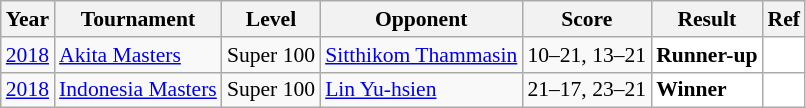<table class="sortable wikitable" style="font-size: 90%">
<tr>
<th>Year</th>
<th>Tournament</th>
<th>Level</th>
<th>Opponent</th>
<th>Score</th>
<th>Result</th>
<th>Ref</th>
</tr>
<tr>
<td align="center"><a href='#'>2018</a></td>
<td align="left"><a href='#'>Akita Masters</a></td>
<td align="left">Super 100</td>
<td align="left"> <a href='#'>Sitthikom Thammasin</a></td>
<td align="left">10–21, 13–21</td>
<td style="text-align: left; background:white"> <strong>Runner-up</strong></td>
<td style="text-align: center; background:white"></td>
</tr>
<tr>
<td align="center"><a href='#'>2018</a></td>
<td align="left"><a href='#'>Indonesia Masters</a></td>
<td align="left">Super 100</td>
<td align="left"> <a href='#'>Lin Yu-hsien</a></td>
<td align="left">21–17, 23–21</td>
<td style="text-align:left; background:white"> <strong>Winner</strong></td>
<td style="text-align: center; background:white"></td>
</tr>
</table>
